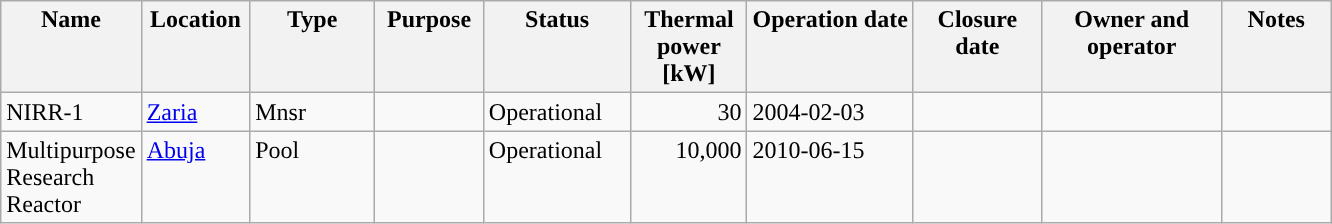<table class="wikitable" >
<tr valign="top">
<th width="80">Name</th>
<th width="65">Location</th>
<th width="76">Type</th>
<th width="65">Purpose</th>
<th width="91">Status</th>
<th width="70“">Thermal power [kW]</th>
<th width=„67“>Operation date</th>
<th width="78“">Closure date</th>
<th width="113“">Owner and operator</th>
<th width="65">Notes</th>
</tr>
<tr valign="top">
<td>NIRR-1</td>
<td><a href='#'>Zaria</a></td>
<td>Mnsr</td>
<td></td>
<td>Operational</td>
<td align="right">30</td>
<td>2004-02-03</td>
<td></td>
<td></td>
<td></td>
</tr>
<tr valign="top">
<td>Multipurpose Research Reactor</td>
<td><a href='#'>Abuja</a></td>
<td>Pool</td>
<td></td>
<td>Operational</td>
<td align="right">10,000</td>
<td>2010-06-15</td>
<td></td>
<td></td>
<td></td>
</tr>
</table>
